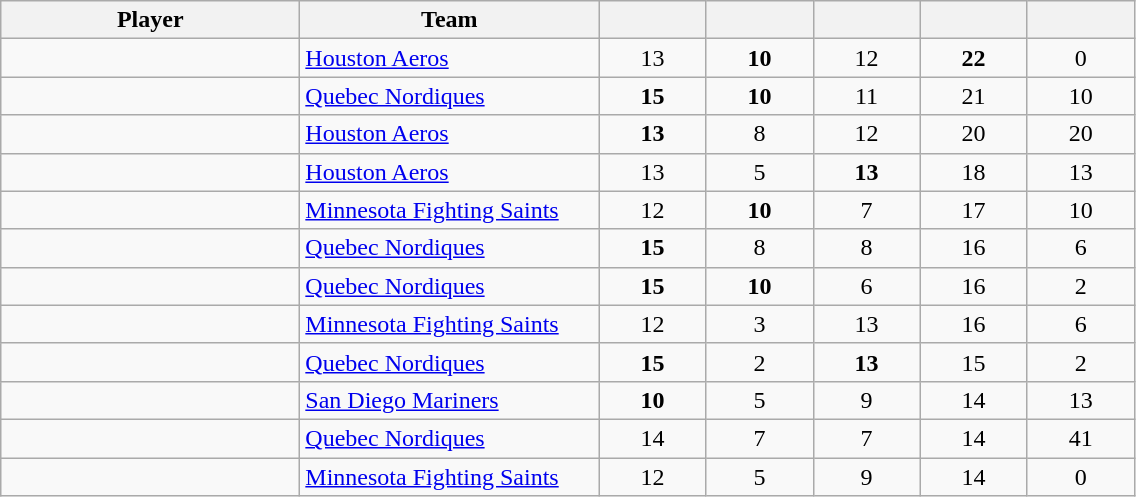<table style="padding:3px; border-spacing:0; text-align:center;" class="wikitable sortable">
<tr>
<th style="width:12em">Player</th>
<th style="width:12em">Team</th>
<th style="width:4em"></th>
<th style="width:4em"></th>
<th style="width:4em"></th>
<th style="width:4em"></th>
<th style="width:4em"></th>
</tr>
<tr>
<td align=left></td>
<td align=left><a href='#'>Houston Aeros</a></td>
<td>13</td>
<td><strong>10</strong></td>
<td>12</td>
<td><strong>22</strong></td>
<td>0</td>
</tr>
<tr>
<td align=left></td>
<td align=left><a href='#'>Quebec Nordiques</a></td>
<td><strong>15</strong></td>
<td><strong>10</strong></td>
<td>11</td>
<td>21</td>
<td>10</td>
</tr>
<tr>
<td align=left></td>
<td align=left><a href='#'>Houston Aeros</a></td>
<td><strong>13</strong></td>
<td>8</td>
<td>12</td>
<td>20</td>
<td>20</td>
</tr>
<tr>
<td align=left></td>
<td align=left><a href='#'>Houston Aeros</a></td>
<td>13</td>
<td>5</td>
<td><strong>13</strong></td>
<td>18</td>
<td>13</td>
</tr>
<tr>
<td align=left></td>
<td align=left><a href='#'>Minnesota Fighting Saints</a></td>
<td>12</td>
<td><strong>10</strong></td>
<td>7</td>
<td>17</td>
<td>10</td>
</tr>
<tr>
<td align=left></td>
<td align=left><a href='#'>Quebec Nordiques</a></td>
<td><strong>15</strong></td>
<td>8</td>
<td>8</td>
<td>16</td>
<td>6</td>
</tr>
<tr>
<td align=left></td>
<td align=left><a href='#'>Quebec Nordiques</a></td>
<td><strong>15</strong></td>
<td><strong>10</strong></td>
<td>6</td>
<td>16</td>
<td>2</td>
</tr>
<tr>
<td align=left></td>
<td align=left><a href='#'>Minnesota Fighting Saints</a></td>
<td>12</td>
<td>3</td>
<td>13</td>
<td>16</td>
<td>6</td>
</tr>
<tr>
<td align=left></td>
<td align=left><a href='#'>Quebec Nordiques</a></td>
<td><strong>15</strong></td>
<td>2</td>
<td><strong>13</strong></td>
<td>15</td>
<td>2</td>
</tr>
<tr>
<td align=left></td>
<td align=left><a href='#'>San Diego Mariners</a></td>
<td><strong>10</strong></td>
<td>5</td>
<td>9</td>
<td>14</td>
<td>13</td>
</tr>
<tr>
<td align=left></td>
<td align=left><a href='#'>Quebec Nordiques</a></td>
<td>14</td>
<td>7</td>
<td>7</td>
<td>14</td>
<td>41</td>
</tr>
<tr>
<td align=left></td>
<td align=left><a href='#'>Minnesota Fighting Saints</a></td>
<td>12</td>
<td>5</td>
<td>9</td>
<td>14</td>
<td>0</td>
</tr>
</table>
